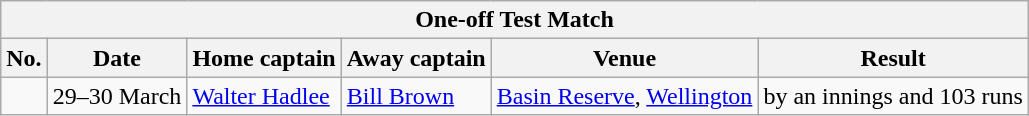<table class="wikitable">
<tr>
<th colspan="9">One-off Test Match</th>
</tr>
<tr>
<th>No.</th>
<th>Date</th>
<th>Home captain</th>
<th>Away captain</th>
<th>Venue</th>
<th>Result</th>
</tr>
<tr>
<td></td>
<td>29–30 March</td>
<td><a href='#'>Walter Hadlee</a></td>
<td><a href='#'>Bill Brown</a></td>
<td><a href='#'>Basin Reserve</a>, <a href='#'>Wellington</a></td>
<td> by an innings and 103 runs</td>
</tr>
</table>
